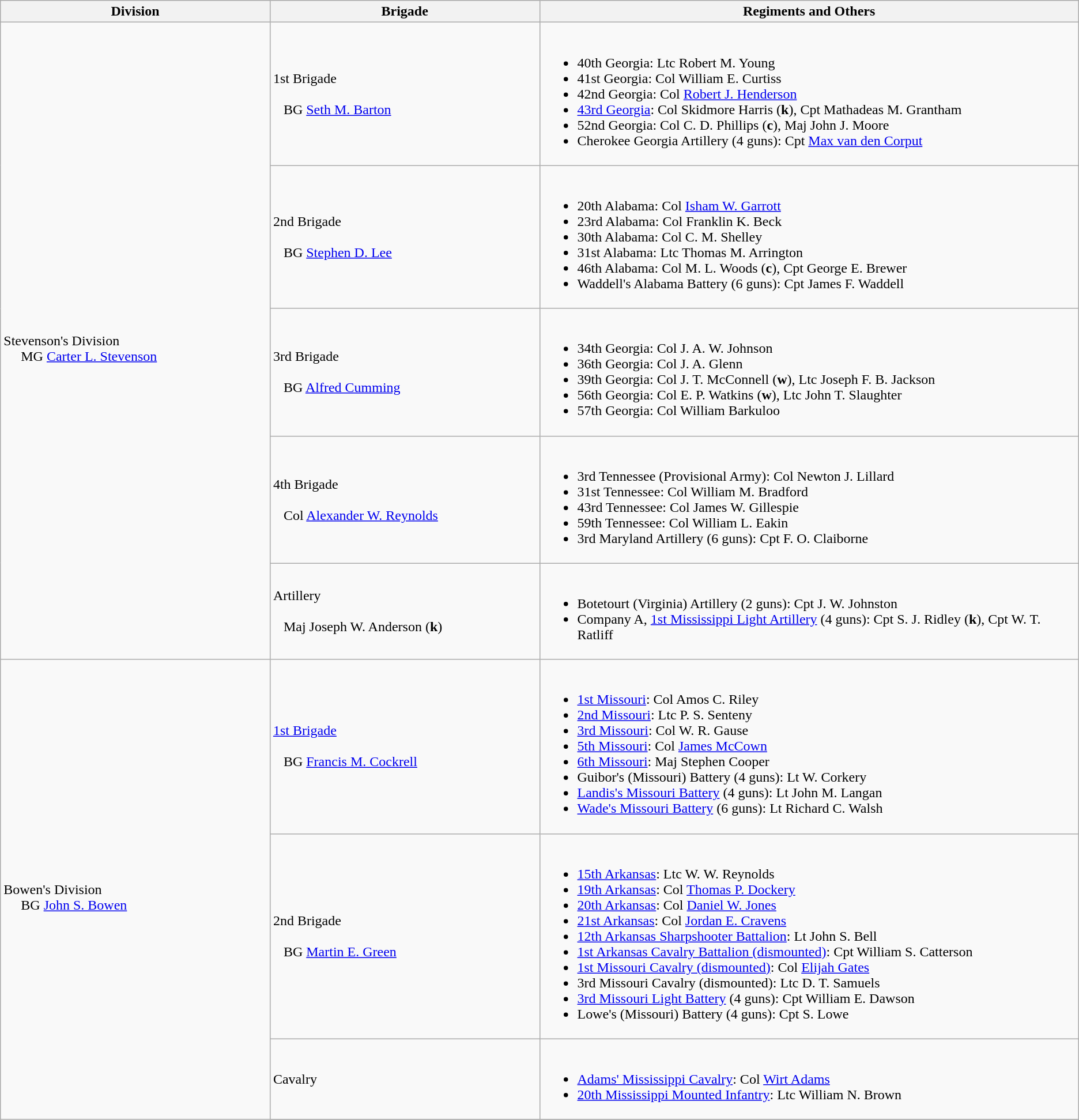<table class="wikitable">
<tr>
<th width=25%>Division</th>
<th width=25%>Brigade</th>
<th>Regiments and Others</th>
</tr>
<tr>
<td rowspan=5><br>Stevenson's Division
<br>    
MG <a href='#'>Carter L. Stevenson</a></td>
<td>1st Brigade<br><br>  
BG <a href='#'>Seth M. Barton</a></td>
<td><br><ul><li>40th Georgia: Ltc Robert M. Young</li><li>41st Georgia: Col William E. Curtiss</li><li>42nd Georgia: Col <a href='#'>Robert J. Henderson</a></li><li><a href='#'>43rd Georgia</a>: Col Skidmore Harris (<strong>k</strong>), Cpt Mathadeas M. Grantham</li><li>52nd Georgia: Col C. D. Phillips (<strong>c</strong>), Maj John J. Moore</li><li>Cherokee Georgia Artillery (4 guns): Cpt <a href='#'>Max van den Corput</a></li></ul></td>
</tr>
<tr>
<td>2nd Brigade<br><br>  
BG <a href='#'>Stephen D. Lee</a></td>
<td><br><ul><li>20th Alabama: Col <a href='#'>Isham W. Garrott</a></li><li>23rd Alabama: Col Franklin K. Beck</li><li>30th Alabama: Col C. M. Shelley</li><li>31st Alabama: Ltc Thomas M. Arrington</li><li>46th Alabama: Col M. L. Woods (<strong>c</strong>), Cpt George E. Brewer</li><li>Waddell's Alabama Battery (6 guns): Cpt James F. Waddell</li></ul></td>
</tr>
<tr>
<td>3rd Brigade<br><br>  
BG <a href='#'>Alfred Cumming</a></td>
<td><br><ul><li>34th Georgia: Col J. A. W. Johnson</li><li>36th Georgia: Col J. A. Glenn</li><li>39th Georgia: Col J. T. McConnell (<strong>w</strong>), Ltc Joseph F. B. Jackson</li><li>56th Georgia: Col E. P. Watkins (<strong>w</strong>), Ltc John T. Slaughter</li><li>57th Georgia: Col William Barkuloo</li></ul></td>
</tr>
<tr>
<td>4th Brigade<br><br>  
Col <a href='#'>Alexander W. Reynolds</a></td>
<td><br><ul><li>3rd Tennessee (Provisional Army): Col Newton J. Lillard</li><li>31st Tennessee: Col William M. Bradford</li><li>43rd Tennessee: Col James W. Gillespie</li><li>59th Tennessee: Col William L. Eakin</li><li>3rd Maryland Artillery (6 guns): Cpt F. O. Claiborne</li></ul></td>
</tr>
<tr>
<td>Artillery<br><br>  
Maj Joseph W. Anderson (<strong>k</strong>)<br></td>
<td><br><ul><li>Botetourt (Virginia) Artillery (2 guns): Cpt J. W. Johnston</li><li>Company A, <a href='#'>1st Mississippi Light Artillery</a> (4 guns): Cpt S. J. Ridley (<strong>k</strong>), Cpt W. T. Ratliff</li></ul></td>
</tr>
<tr>
<td rowspan=4><br>Bowen's Division
<br>    
BG <a href='#'>John S. Bowen</a></td>
<td><a href='#'>1st Brigade</a><br><br>  
BG <a href='#'>Francis M. Cockrell</a></td>
<td><br><ul><li><a href='#'>1st Missouri</a>: Col Amos C. Riley</li><li><a href='#'>2nd Missouri</a>: Ltc P. S. Senteny</li><li><a href='#'>3rd Missouri</a>: Col W. R. Gause</li><li><a href='#'>5th Missouri</a>: Col <a href='#'>James McCown</a></li><li><a href='#'>6th Missouri</a>: Maj Stephen Cooper</li><li>Guibor's (Missouri) Battery (4 guns): Lt W. Corkery</li><li><a href='#'>Landis's Missouri Battery</a> (4 guns): Lt John M. Langan</li><li><a href='#'>Wade's Missouri Battery</a> (6 guns): Lt Richard C. Walsh</li></ul></td>
</tr>
<tr>
<td>2nd Brigade<br><br>  
BG <a href='#'>Martin E. Green</a></td>
<td><br><ul><li><a href='#'>15th Arkansas</a>: Ltc W. W. Reynolds</li><li><a href='#'>19th Arkansas</a>: Col <a href='#'>Thomas P. Dockery</a></li><li><a href='#'>20th Arkansas</a>: Col <a href='#'>Daniel W. Jones</a></li><li><a href='#'>21st Arkansas</a>: Col <a href='#'>Jordan E. Cravens</a></li><li><a href='#'>12th Arkansas Sharpshooter Battalion</a>: Lt John S. Bell</li><li><a href='#'>1st Arkansas Cavalry Battalion (dismounted)</a>: Cpt William S. Catterson</li><li><a href='#'>1st Missouri Cavalry (dismounted)</a>: Col <a href='#'>Elijah Gates</a></li><li>3rd Missouri Cavalry (dismounted): Ltc D. T. Samuels</li><li><a href='#'>3rd Missouri Light Battery</a> (4 guns): Cpt William E. Dawson</li><li>Lowe's (Missouri) Battery (4 guns): Cpt S. Lowe</li></ul></td>
</tr>
<tr>
<td>Cavalry</td>
<td><br><ul><li><a href='#'>Adams' Mississippi Cavalry</a>: Col <a href='#'>Wirt Adams</a></li><li><a href='#'>20th Mississippi Mounted Infantry</a>: Ltc William N. Brown</li></ul></td>
</tr>
<tr>
</tr>
</table>
